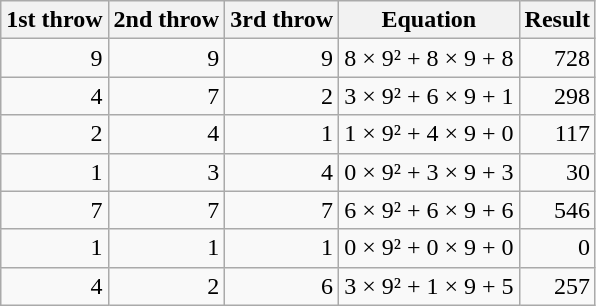<table border="1" class="wikitable" style="text-align: right">
<tr>
<th>1st throw</th>
<th>2nd throw</th>
<th>3rd throw</th>
<th>Equation</th>
<th>Result</th>
</tr>
<tr>
<td>9</td>
<td>9</td>
<td>9</td>
<td>8 × 9² + 8 × 9 + 8</td>
<td>728</td>
</tr>
<tr>
<td>4</td>
<td>7</td>
<td>2</td>
<td>3 × 9² + 6 × 9 + 1</td>
<td>298</td>
</tr>
<tr>
<td>2</td>
<td>4</td>
<td>1</td>
<td>1 × 9² + 4 × 9 + 0</td>
<td>117</td>
</tr>
<tr>
<td>1</td>
<td>3</td>
<td>4</td>
<td>0 × 9² + 3 × 9 + 3</td>
<td>30</td>
</tr>
<tr>
<td>7</td>
<td>7</td>
<td>7</td>
<td>6 × 9² + 6 × 9 + 6</td>
<td>546</td>
</tr>
<tr>
<td>1</td>
<td>1</td>
<td>1</td>
<td>0 × 9² + 0 × 9 + 0</td>
<td>0</td>
</tr>
<tr>
<td>4</td>
<td>2</td>
<td>6</td>
<td>3 × 9² + 1 × 9 + 5</td>
<td>257</td>
</tr>
</table>
